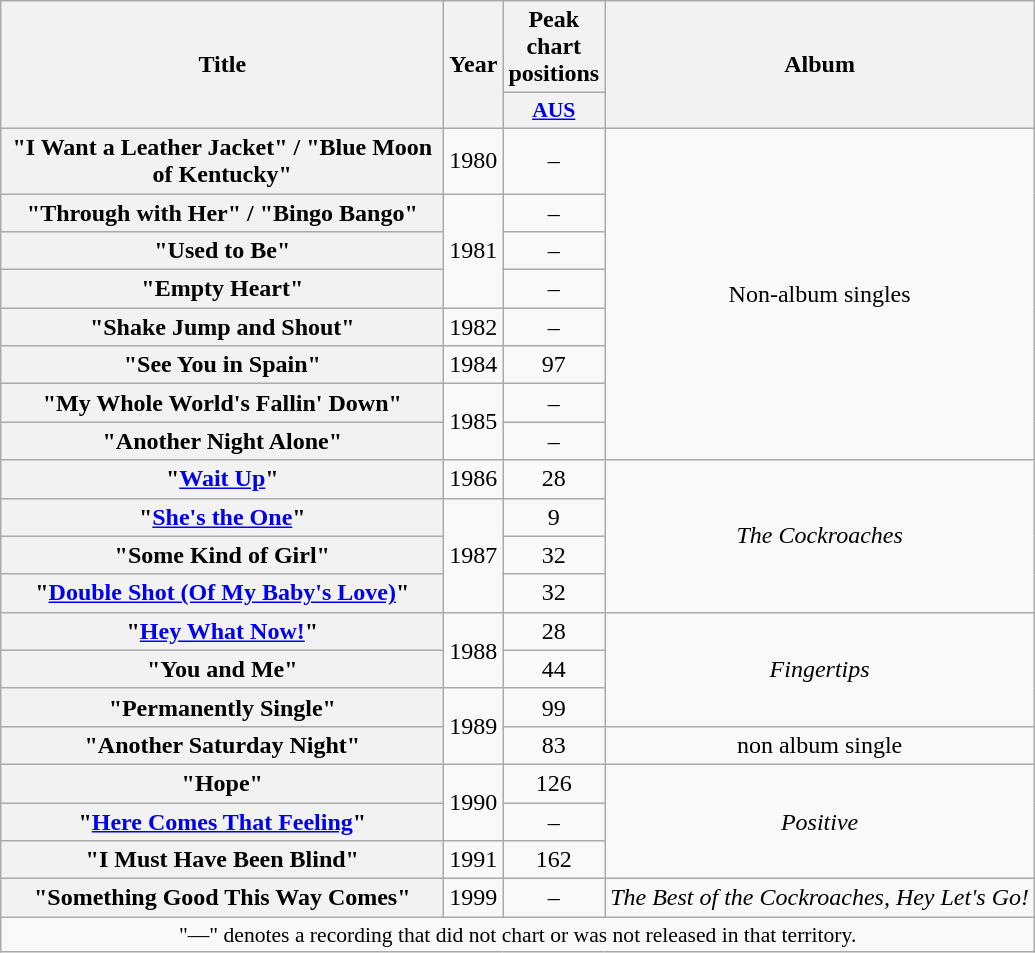<table class="wikitable plainrowheaders" style="text-align:center;">
<tr>
<th scope="col" rowspan="2" style="width:18em;">Title</th>
<th scope="col" rowspan="2">Year</th>
<th scope="col" colspan="1">Peak chart positions</th>
<th scope="col" rowspan="2">Album</th>
</tr>
<tr>
<th scope="col" style="width:3em;font-size:90%;"><a href='#'>AUS</a><br></th>
</tr>
<tr>
<th scope="row">"I Want a Leather Jacket" / "Blue Moon of Kentucky"</th>
<td>1980</td>
<td>–</td>
<td rowspan="8">Non-album singles</td>
</tr>
<tr>
<th scope="row">"Through with Her" / "Bingo Bango"</th>
<td rowspan="3">1981</td>
<td>–</td>
</tr>
<tr>
<th scope="row">"Used to Be"</th>
<td>–</td>
</tr>
<tr>
<th scope="row">"Empty Heart"</th>
<td>–</td>
</tr>
<tr>
<th scope="row">"Shake Jump and Shout"</th>
<td>1982</td>
<td>–</td>
</tr>
<tr>
<th scope="row">"See You in Spain"</th>
<td>1984</td>
<td>97</td>
</tr>
<tr>
<th scope="row">"My Whole World's Fallin' Down"</th>
<td rowspan="2">1985</td>
<td>–</td>
</tr>
<tr>
<th scope="row">"Another Night Alone"</th>
<td>–</td>
</tr>
<tr>
<th scope="row">"<a href='#'>Wait Up</a>"</th>
<td>1986</td>
<td>28</td>
<td rowspan="4"><em>The Cockroaches</em></td>
</tr>
<tr>
<th scope="row">"<a href='#'>She's the One</a>"</th>
<td rowspan="3">1987</td>
<td>9</td>
</tr>
<tr>
<th scope="row">"Some Kind of Girl"</th>
<td>32</td>
</tr>
<tr>
<th scope="row">"<a href='#'>Double Shot (Of My Baby's Love)</a>"</th>
<td>32</td>
</tr>
<tr>
<th scope="row">"<a href='#'>Hey What Now!</a>"</th>
<td rowspan="2">1988</td>
<td>28</td>
<td rowspan="3"><em>Fingertips</em></td>
</tr>
<tr>
<th scope="row">"You and Me"</th>
<td>44</td>
</tr>
<tr>
<th scope="row">"Permanently Single"</th>
<td rowspan="2">1989</td>
<td>99</td>
</tr>
<tr>
<th scope="row">"Another Saturday Night"</th>
<td>83</td>
<td>non album single</td>
</tr>
<tr>
<th scope="row">"Hope"</th>
<td rowspan="2">1990</td>
<td>126</td>
<td rowspan="3"><em>Positive</em></td>
</tr>
<tr>
<th scope="row">"<a href='#'>Here Comes That Feeling</a>"</th>
<td>–</td>
</tr>
<tr>
<th scope="row">"I Must Have Been Blind"</th>
<td>1991</td>
<td>162</td>
</tr>
<tr>
<th scope="row">"Something Good This Way Comes"</th>
<td>1999</td>
<td>–</td>
<td><em>The Best of the Cockroaches, Hey Let's Go!</em></td>
</tr>
<tr>
<td colspan="5" style="font-size:90%">"—" denotes a recording that did not chart or was not released in that territory.</td>
</tr>
</table>
